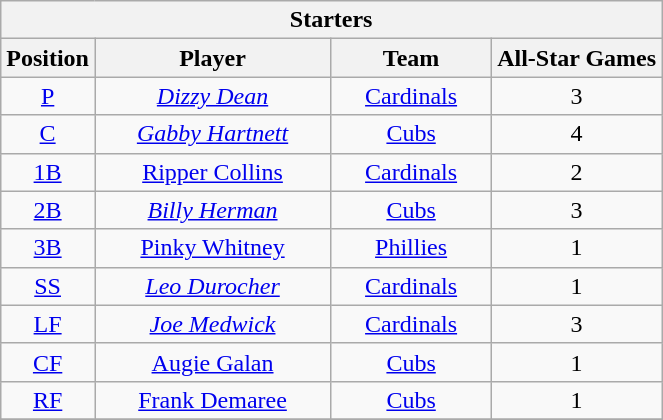<table class="wikitable" style="font-size: 100%; text-align:right;">
<tr>
<th colspan="4">Starters</th>
</tr>
<tr>
<th>Position</th>
<th width="150">Player</th>
<th width="100">Team</th>
<th>All-Star Games</th>
</tr>
<tr>
<td align="center"><a href='#'>P</a></td>
<td align="center"><em><a href='#'>Dizzy Dean</a></em></td>
<td align="center"><a href='#'>Cardinals</a></td>
<td align="center">3</td>
</tr>
<tr>
<td align="center"><a href='#'>C</a></td>
<td align="center"><em><a href='#'>Gabby Hartnett</a></em></td>
<td align="center"><a href='#'>Cubs</a></td>
<td align="center">4</td>
</tr>
<tr>
<td align="center"><a href='#'>1B</a></td>
<td align="center"><a href='#'>Ripper Collins</a></td>
<td align="center"><a href='#'>Cardinals</a></td>
<td align="center">2</td>
</tr>
<tr>
<td align="center"><a href='#'>2B</a></td>
<td align="center"><em><a href='#'>Billy Herman</a></em></td>
<td align="center"><a href='#'>Cubs</a></td>
<td align="center">3</td>
</tr>
<tr>
<td align="center"><a href='#'>3B</a></td>
<td align="center"><a href='#'>Pinky Whitney</a></td>
<td align="center"><a href='#'>Phillies</a></td>
<td align="center">1</td>
</tr>
<tr>
<td align="center"><a href='#'>SS</a></td>
<td align="center"><em><a href='#'>Leo Durocher</a></em></td>
<td align="center"><a href='#'>Cardinals</a></td>
<td align="center">1</td>
</tr>
<tr>
<td align="center"><a href='#'>LF</a></td>
<td align="center"><em><a href='#'>Joe Medwick</a></em></td>
<td align="center"><a href='#'>Cardinals</a></td>
<td align="center">3</td>
</tr>
<tr>
<td align="center"><a href='#'>CF</a></td>
<td align="center"><a href='#'>Augie Galan</a></td>
<td align="center"><a href='#'>Cubs</a></td>
<td align="center">1</td>
</tr>
<tr>
<td align="center"><a href='#'>RF</a></td>
<td align="center"><a href='#'>Frank Demaree</a></td>
<td align="center"><a href='#'>Cubs</a></td>
<td align="center">1</td>
</tr>
<tr>
</tr>
</table>
